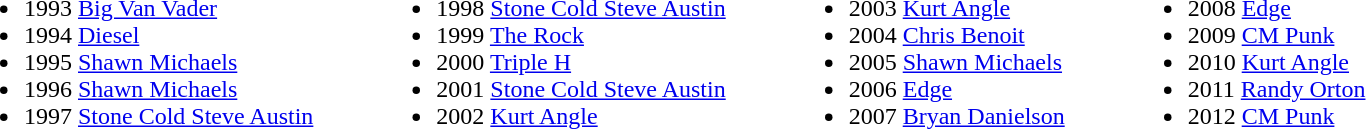<table border="0" cellpadding="2">
<tr valign="top">
<td><br><ul><li>1993	<a href='#'>Big Van Vader</a></li><li>1994	<a href='#'>Diesel</a></li><li>1995	<a href='#'>Shawn Michaels</a></li><li>1996	<a href='#'>Shawn Michaels</a></li><li>1997	<a href='#'>Stone Cold Steve Austin</a></li></ul></td>
<td width="30"></td>
<td valign="top"><br><ul><li>1998	<a href='#'>Stone Cold Steve Austin</a></li><li>1999	<a href='#'>The Rock</a></li><li>2000	<a href='#'>Triple H</a></li><li>2001  <a href='#'>Stone Cold Steve Austin</a></li><li>2002  <a href='#'>Kurt Angle</a></li></ul></td>
<td width="30"></td>
<td valign="top"><br><ul><li>2003  <a href='#'>Kurt Angle</a></li><li>2004  <a href='#'>Chris Benoit</a></li><li>2005  <a href='#'>Shawn Michaels</a></li><li>2006  <a href='#'>Edge</a></li><li>2007  <a href='#'>Bryan Danielson</a></li></ul></td>
<td width="30"></td>
<td valign="top"><br><ul><li>2008  <a href='#'>Edge</a></li><li>2009  <a href='#'>CM Punk</a></li><li>2010  <a href='#'>Kurt Angle</a></li><li>2011  <a href='#'>Randy Orton</a></li><li>2012  <a href='#'>CM Punk</a></li></ul></td>
</tr>
</table>
